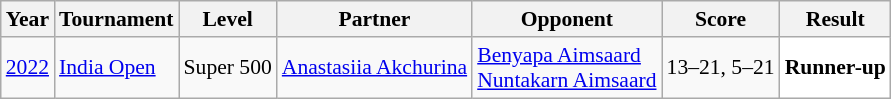<table class="sortable wikitable" style="font-size: 90%;">
<tr>
<th>Year</th>
<th>Tournament</th>
<th>Level</th>
<th>Partner</th>
<th>Opponent</th>
<th>Score</th>
<th>Result</th>
</tr>
<tr>
<td align="center"><a href='#'>2022</a></td>
<td align="left"><a href='#'>India Open</a></td>
<td align="left">Super 500</td>
<td align="left"> <a href='#'>Anastasiia Akchurina</a></td>
<td align="left"> <a href='#'>Benyapa Aimsaard</a><br> <a href='#'>Nuntakarn Aimsaard</a></td>
<td align="left">13–21, 5–21</td>
<td style="text-align:left; background:white"> <strong>Runner-up</strong></td>
</tr>
</table>
